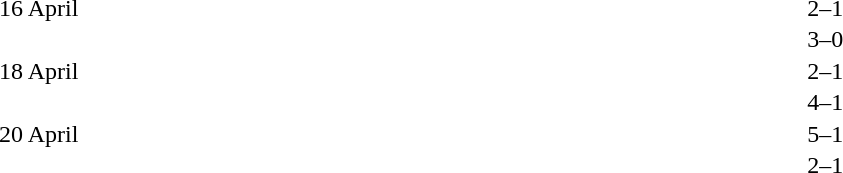<table cellspacing=1 width=70%>
<tr>
<th width=25%></th>
<th width=30%></th>
<th width=15%></th>
<th width=30%></th>
</tr>
<tr>
<td>16 April</td>
<td align=right></td>
<td align=center>2–1</td>
<td></td>
</tr>
<tr>
<td></td>
<td align=right></td>
<td align=center>3–0</td>
<td></td>
</tr>
<tr>
<td>18 April</td>
<td align=right></td>
<td align=center>2–1</td>
<td></td>
</tr>
<tr>
<td></td>
<td align=right></td>
<td align=center>4–1</td>
<td></td>
</tr>
<tr>
<td>20 April</td>
<td align=right></td>
<td align=center>5–1</td>
<td></td>
</tr>
<tr>
<td></td>
<td align=right></td>
<td align=center>2–1</td>
<td></td>
</tr>
</table>
